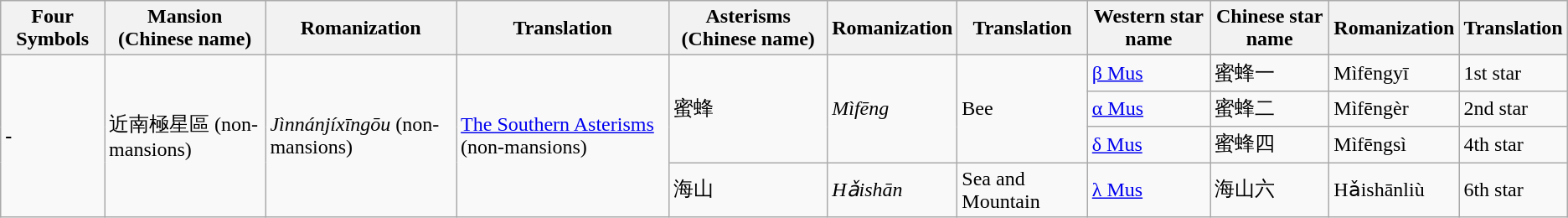<table class="wikitable">
<tr>
<th><strong>Four Symbols</strong></th>
<th><strong>Mansion (Chinese name)</strong></th>
<th><strong>Romanization</strong></th>
<th><strong>Translation</strong></th>
<th><strong>Asterisms (Chinese name)</strong></th>
<th><strong>Romanization</strong></th>
<th><strong>Translation</strong></th>
<th><strong>Western star name</strong></th>
<th><strong>Chinese star name</strong></th>
<th><strong>Romanization</strong></th>
<th><strong>Translation</strong></th>
</tr>
<tr>
<td rowspan="5"><strong>-</strong></td>
<td rowspan="5">近南極星區 (non-mansions)</td>
<td rowspan="5"><em>Jìnnánjíxīngōu</em> (non-mansions)</td>
<td rowspan="5"><a href='#'>The Southern Asterisms</a> (non-mansions)</td>
<td rowspan="4">蜜蜂</td>
<td rowspan="4"><em>Mìfēng</em></td>
<td rowspan="4">Bee</td>
</tr>
<tr>
<td><a href='#'>β Mus</a></td>
<td>蜜蜂一</td>
<td>Mìfēngyī</td>
<td>1st star</td>
</tr>
<tr>
<td><a href='#'>α Mus</a></td>
<td>蜜蜂二</td>
<td>Mìfēngèr</td>
<td>2nd star</td>
</tr>
<tr>
<td><a href='#'>δ Mus</a></td>
<td>蜜蜂四</td>
<td>Mìfēngsì</td>
<td>4th star</td>
</tr>
<tr>
<td>海山</td>
<td><em>Hǎishān</em></td>
<td>Sea and Mountain</td>
<td><a href='#'>λ Mus</a></td>
<td>海山六</td>
<td>Hǎishānliù</td>
<td>6th star</td>
</tr>
</table>
